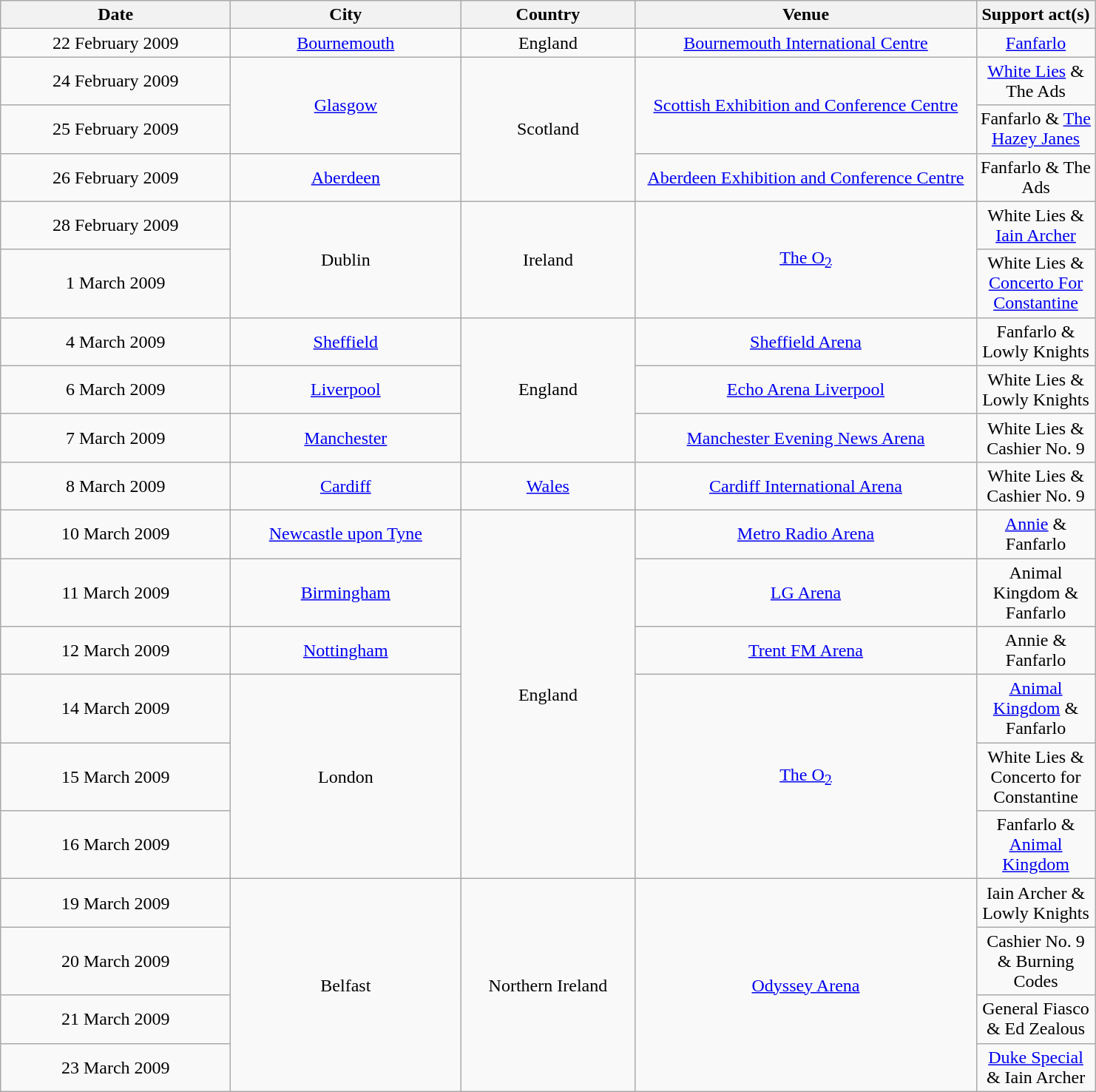<table class="wikitable" style="text-align:center;">
<tr>
<th style="width:200px;">Date</th>
<th style="width:200px;">City</th>
<th style="width:150px;">Country</th>
<th style="width:300px;">Venue</th>
<th style="width:100px;">Support act(s)</th>
</tr>
<tr>
<td>22 February 2009</td>
<td><a href='#'>Bournemouth</a></td>
<td>England</td>
<td><a href='#'>Bournemouth International Centre</a></td>
<td><a href='#'>Fanfarlo</a></td>
</tr>
<tr>
<td>24 February 2009</td>
<td rowspan="2"><a href='#'>Glasgow</a></td>
<td rowspan="3">Scotland</td>
<td rowspan="2"><a href='#'>Scottish Exhibition and Conference Centre</a></td>
<td><a href='#'>White Lies</a> & The Ads</td>
</tr>
<tr>
<td>25 February 2009</td>
<td>Fanfarlo & <a href='#'>The Hazey Janes</a></td>
</tr>
<tr>
<td>26 February 2009</td>
<td><a href='#'>Aberdeen</a></td>
<td><a href='#'>Aberdeen Exhibition and Conference Centre</a></td>
<td>Fanfarlo & The Ads</td>
</tr>
<tr>
<td>28 February 2009</td>
<td rowspan="2">Dublin</td>
<td rowspan="2">Ireland</td>
<td rowspan="2"><a href='#'>The O<sub>2</sub></a></td>
<td>White Lies & <a href='#'>Iain Archer</a></td>
</tr>
<tr>
<td>1 March 2009</td>
<td>White Lies & <a href='#'>Concerto For Constantine</a></td>
</tr>
<tr>
<td>4 March 2009</td>
<td><a href='#'>Sheffield</a></td>
<td rowspan="3">England</td>
<td><a href='#'>Sheffield Arena</a></td>
<td>Fanfarlo & Lowly Knights</td>
</tr>
<tr>
<td>6 March 2009</td>
<td><a href='#'>Liverpool</a></td>
<td><a href='#'>Echo Arena Liverpool</a></td>
<td>White Lies & Lowly Knights</td>
</tr>
<tr>
<td>7 March 2009</td>
<td><a href='#'>Manchester</a></td>
<td><a href='#'>Manchester Evening News Arena</a></td>
<td>White Lies & Cashier No. 9</td>
</tr>
<tr>
<td>8 March 2009</td>
<td><a href='#'>Cardiff</a></td>
<td><a href='#'>Wales</a></td>
<td><a href='#'>Cardiff International Arena</a></td>
<td>White Lies & Cashier No. 9</td>
</tr>
<tr>
<td>10 March 2009</td>
<td><a href='#'>Newcastle upon Tyne</a></td>
<td rowspan="6">England</td>
<td><a href='#'>Metro Radio Arena</a></td>
<td><a href='#'>Annie</a> & Fanfarlo</td>
</tr>
<tr>
<td>11 March 2009</td>
<td><a href='#'>Birmingham</a></td>
<td><a href='#'>LG Arena</a></td>
<td>Animal Kingdom & Fanfarlo</td>
</tr>
<tr>
<td>12 March 2009</td>
<td><a href='#'>Nottingham</a></td>
<td><a href='#'>Trent FM Arena</a></td>
<td>Annie & Fanfarlo</td>
</tr>
<tr>
<td>14 March 2009</td>
<td rowspan="3">London</td>
<td rowspan="3"><a href='#'>The O<sub>2</sub></a></td>
<td><a href='#'>Animal Kingdom</a> & Fanfarlo</td>
</tr>
<tr>
<td>15 March 2009</td>
<td>White Lies & Concerto for Constantine</td>
</tr>
<tr>
<td>16 March 2009</td>
<td>Fanfarlo & <a href='#'>Animal Kingdom</a></td>
</tr>
<tr>
<td>19 March 2009</td>
<td rowspan="4">Belfast</td>
<td rowspan="4">Northern Ireland</td>
<td rowspan="4"><a href='#'>Odyssey Arena</a></td>
<td>Iain Archer & Lowly Knights</td>
</tr>
<tr>
<td>20 March 2009</td>
<td>Cashier No. 9 & Burning Codes</td>
</tr>
<tr>
<td>21 March 2009</td>
<td>General Fiasco & Ed Zealous</td>
</tr>
<tr>
<td>23 March 2009</td>
<td><a href='#'>Duke Special</a> & Iain Archer</td>
</tr>
</table>
